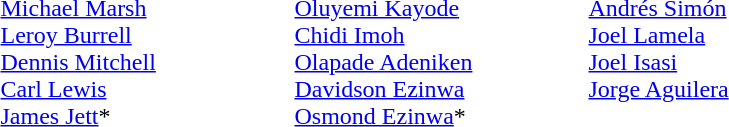<table>
<tr>
<td style="width:12em" valign=top><br><a href='#'>Michael Marsh</a><br><a href='#'>Leroy Burrell</a><br><a href='#'>Dennis Mitchell</a><br><a href='#'>Carl Lewis</a><br><a href='#'>James Jett</a>*</td>
<td style="width:12em" valign=top><br><a href='#'>Oluyemi Kayode</a><br><a href='#'>Chidi Imoh</a><br><a href='#'>Olapade Adeniken</a><br><a href='#'>Davidson Ezinwa</a><br><a href='#'>Osmond Ezinwa</a>*</td>
<td style="width:12em" valign=top><br><a href='#'>Andrés Simón</a><br><a href='#'>Joel Lamela</a><br><a href='#'>Joel Isasi</a><br><a href='#'>Jorge Aguilera</a></td>
</tr>
</table>
